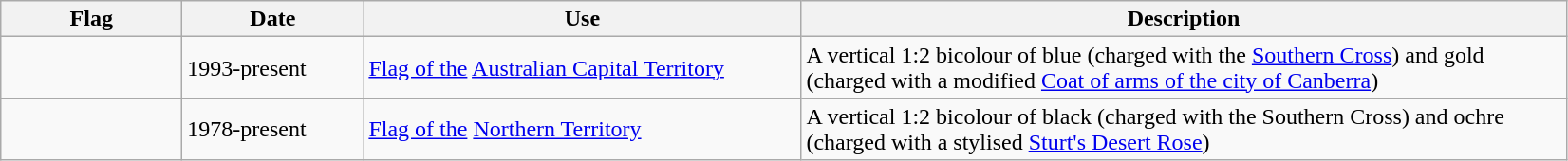<table class="wikitable">
<tr>
<th scope="col" style="width:120px">Flag</th>
<th scope="col" style="width:120px">Date</th>
<th scope="col" style="width:300px">Use</th>
<th scope="col" style="width:530px">Description</th>
</tr>
<tr>
<td></td>
<td>1993-present</td>
<td><a href='#'>Flag of the</a> <a href='#'>Australian Capital Territory</a></td>
<td>A vertical 1:2 bicolour of blue (charged with the <a href='#'>Southern Cross</a>) and gold (charged with a modified <a href='#'>Coat of arms of the city of Canberra</a>)</td>
</tr>
<tr>
<td></td>
<td>1978-present</td>
<td><a href='#'>Flag of the</a> <a href='#'>Northern Territory</a></td>
<td>A vertical 1:2 bicolour of black (charged with the Southern Cross) and ochre (charged with a stylised <a href='#'>Sturt's Desert Rose</a>)</td>
</tr>
</table>
